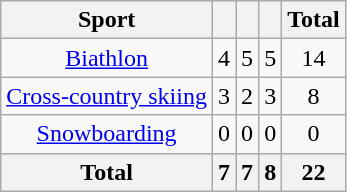<table class="wikitable" style="font-size:100%">
<tr>
<th>Sport</th>
<th></th>
<th></th>
<th></th>
<th>Total</th>
</tr>
<tr>
<td align="center"><a href='#'>Biathlon</a></td>
<td align="center">4</td>
<td align="center">5</td>
<td align="center">5</td>
<td align="center">14</td>
</tr>
<tr>
<td align="center"><a href='#'>Cross-country skiing</a></td>
<td align="center">3</td>
<td align="center">2</td>
<td align="center">3</td>
<td align="center">8</td>
</tr>
<tr>
<td align="center"><a href='#'>Snowboarding</a></td>
<td align="center">0</td>
<td align="center">0</td>
<td align="center">0</td>
<td align="center">0</td>
</tr>
<tr>
<th>Total</th>
<th>7</th>
<th>7</th>
<th>8</th>
<th>22</th>
</tr>
</table>
